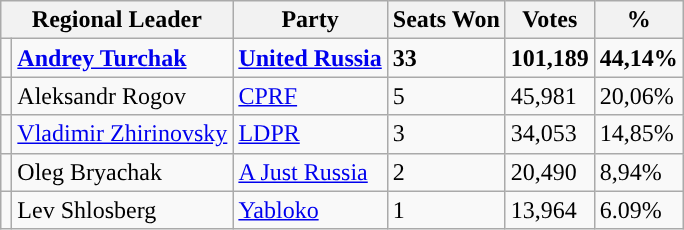<table class="wikitable Sortable">
<tr>
<th colspan="2">Regional Leader</th>
<th>Party</th>
<th>Seats Won</th>
<th>Votes</th>
<th>%</th>
</tr>
<tr>
<td style="background-color: "></td>
<td><strong><a href='#'>Andrey Turchak</a></strong></td>
<td><strong><a href='#'>United Russia</a></strong></td>
<td><strong>33</strong></td>
<td><strong>101,189</strong></td>
<td><strong>44,14%</strong></td>
</tr>
<tr>
<td style="background-color: "></td>
<td>Aleksandr Rogov</td>
<td><a href='#'>CPRF</a></td>
<td>5</td>
<td>45,981</td>
<td>20,06%</td>
</tr>
<tr>
<td style="background-color: "></td>
<td><a href='#'>Vladimir Zhirinovsky</a></td>
<td><a href='#'>LDPR</a></td>
<td>3</td>
<td>34,053</td>
<td>14,85%</td>
</tr>
<tr>
<td style="background-color: "></td>
<td>Oleg Bryachak</td>
<td><a href='#'>A Just Russia</a></td>
<td>2</td>
<td>20,490</td>
<td>8,94%</td>
</tr>
<tr>
<td style="background-color: "></td>
<td>Lev Shlosberg</td>
<td><a href='#'>Yabloko</a></td>
<td>1</td>
<td>13,964</td>
<td>6.09%</td>
</tr>
</table>
